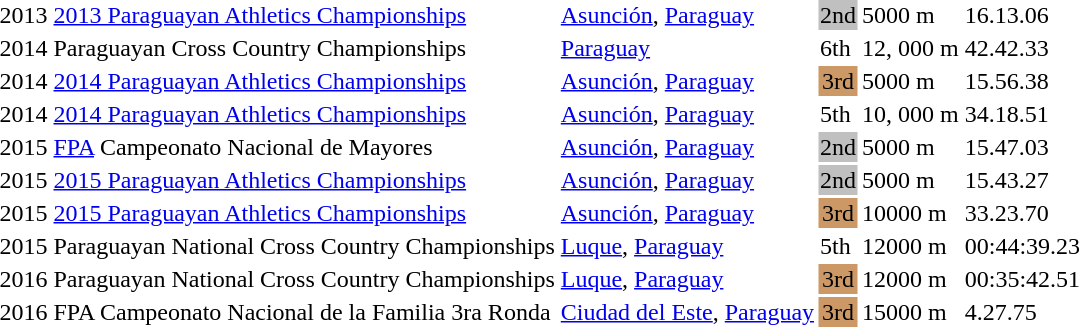<table>
<tr>
<td>2013</td>
<td><a href='#'>2013 Paraguayan Athletics Championships</a></td>
<td><a href='#'>Asunción</a>, <a href='#'>Paraguay</a></td>
<td style="background:silver; text-align:center;">2nd</td>
<td>5000 m</td>
<td>16.13.06</td>
</tr>
<tr>
<td>2014</td>
<td>Paraguayan Cross Country Championships</td>
<td><a href='#'>Paraguay</a></td>
<td>6th</td>
<td>12, 000 m</td>
<td>42.42.33</td>
</tr>
<tr>
<td>2014</td>
<td><a href='#'>2014 Paraguayan Athletics Championships</a></td>
<td><a href='#'>Asunción</a>, <a href='#'>Paraguay</a></td>
<td style="background:#c96; text-align:center;">3rd</td>
<td>5000 m</td>
<td>15.56.38</td>
</tr>
<tr>
<td>2014</td>
<td><a href='#'>2014 Paraguayan Athletics Championships</a></td>
<td><a href='#'>Asunción</a>, <a href='#'>Paraguay</a></td>
<td>5th</td>
<td>10, 000 m</td>
<td>34.18.51</td>
</tr>
<tr>
<td>2015</td>
<td><a href='#'>FPA</a> Campeonato Nacional de Mayores</td>
<td><a href='#'>Asunción</a>, <a href='#'>Paraguay</a></td>
<td style="background:silver; text-align:center;">2nd</td>
<td>5000 m</td>
<td>15.47.03</td>
</tr>
<tr>
<td>2015</td>
<td><a href='#'>2015 Paraguayan Athletics Championships</a></td>
<td><a href='#'>Asunción</a>, <a href='#'>Paraguay</a></td>
<td style="background:silver; text-align:center;">2nd</td>
<td>5000 m</td>
<td>15.43.27</td>
</tr>
<tr>
<td>2015</td>
<td><a href='#'>2015 Paraguayan Athletics Championships</a></td>
<td><a href='#'>Asunción</a>, <a href='#'>Paraguay</a></td>
<td style="background:#c96; text-align:center;">3rd</td>
<td>10000 m</td>
<td>33.23.70</td>
</tr>
<tr>
<td>2015</td>
<td>Paraguayan National Cross Country Championships</td>
<td><a href='#'>Luque</a>, <a href='#'>Paraguay</a></td>
<td>5th</td>
<td>12000 m</td>
<td>00:44:39.23</td>
</tr>
<tr>
<td>2016</td>
<td>Paraguayan National Cross Country Championships</td>
<td><a href='#'>Luque</a>, <a href='#'>Paraguay</a></td>
<td style="background:#c96; text-align:center;">3rd</td>
<td>12000 m</td>
<td>00:35:42.51</td>
</tr>
<tr>
<td>2016</td>
<td>FPA Campeonato Nacional de la Familia 3ra Ronda</td>
<td><a href='#'>Ciudad del Este</a>, <a href='#'>Paraguay</a></td>
<td style="background:#c96; text-align:center;">3rd</td>
<td>15000 m</td>
<td>4.27.75</td>
</tr>
</table>
